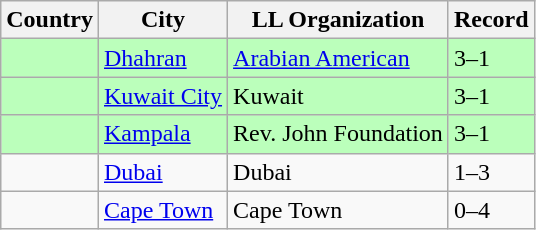<table class="wikitable">
<tr>
<th>Country</th>
<th>City</th>
<th>LL Organization</th>
<th>Record</th>
</tr>
<tr bgcolor=#bbffbb>
<td><strong></strong></td>
<td><a href='#'>Dhahran</a></td>
<td><a href='#'>Arabian American</a></td>
<td>3–1</td>
</tr>
<tr bgcolor=#bbffbb>
<td><strong></strong></td>
<td><a href='#'>Kuwait City</a></td>
<td>Kuwait</td>
<td>3–1</td>
</tr>
<tr bgcolor=#bbffbb>
<td><strong></strong></td>
<td><a href='#'>Kampala</a></td>
<td>Rev. John Foundation</td>
<td>3–1</td>
</tr>
<tr>
<td><strong></strong></td>
<td><a href='#'>Dubai</a></td>
<td>Dubai</td>
<td>1–3</td>
</tr>
<tr>
<td><strong></strong></td>
<td><a href='#'>Cape Town</a></td>
<td>Cape Town</td>
<td>0–4</td>
</tr>
</table>
